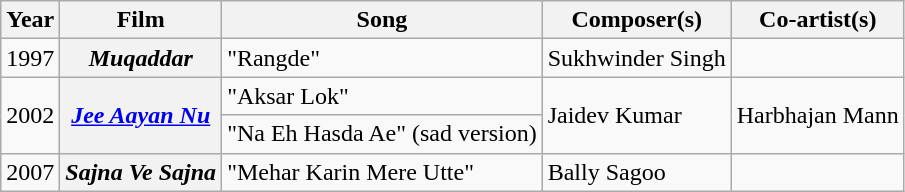<table class="wikitable">
<tr>
<th>Year</th>
<th>Film</th>
<th>Song</th>
<th>Composer(s)</th>
<th>Co-artist(s)</th>
</tr>
<tr>
<td>1997</td>
<th><em>Muqaddar</em></th>
<td>"Rangde"</td>
<td>Sukhwinder Singh</td>
<td></td>
</tr>
<tr>
<td rowspan=2>2002</td>
<th rowspan=2><em><a href='#'>Jee Aayan Nu</a></em></th>
<td>"Aksar Lok"</td>
<td rowspan=2>Jaidev Kumar</td>
<td rowspan=2>Harbhajan Mann</td>
</tr>
<tr>
<td>"Na Eh Hasda Ae" (sad version)</td>
</tr>
<tr>
<td>2007</td>
<th><em>Sajna Ve Sajna</em></th>
<td>"Mehar Karin Mere Utte"</td>
<td>Bally Sagoo</td>
<td></td>
</tr>
</table>
